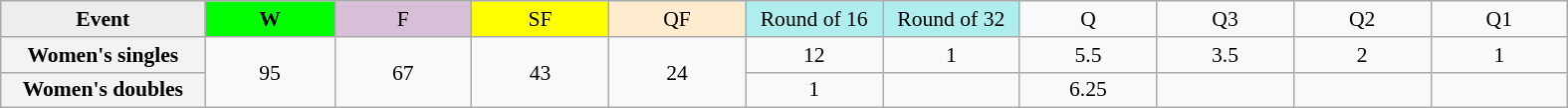<table class=wikitable style=font-size:90%;text-align:center>
<tr>
<td style="width:130px; background:#ededed;"><strong>Event</strong></td>
<td style="width:80px; background:lime;"><strong>W</strong></td>
<td style="width:85px; background:thistle;">F</td>
<td style="width:85px; background:#ff0;">SF</td>
<td style="width:85px; background:#ffebcd;">QF</td>
<td style="width:85px; background:#afeeee;">Round of 16</td>
<td style="width:85px; background:#afeeee;">Round of 32</td>
<td width=85>Q</td>
<td width=85>Q3</td>
<td width=85>Q2</td>
<td width=85>Q1</td>
</tr>
<tr>
<th style="background:#f3f3f3;">Women's singles</th>
<td rowspan=2>95</td>
<td rowspan=2>67</td>
<td rowspan=2>43</td>
<td rowspan=2>24</td>
<td>12</td>
<td>1</td>
<td>5.5</td>
<td>3.5</td>
<td>2</td>
<td>1</td>
</tr>
<tr>
<th style="background:#f3f3f3;">Women's doubles</th>
<td>1</td>
<td></td>
<td>6.25</td>
<td></td>
<td></td>
<td></td>
</tr>
</table>
